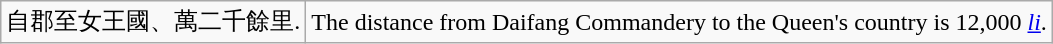<table class="wikitable">
<tr>
<td>自郡至女王國、萬二千餘里.</td>
<td>The distance from Daifang Commandery to the Queen's country is 12,000 <em><a href='#'>li</a></em>.</td>
</tr>
</table>
